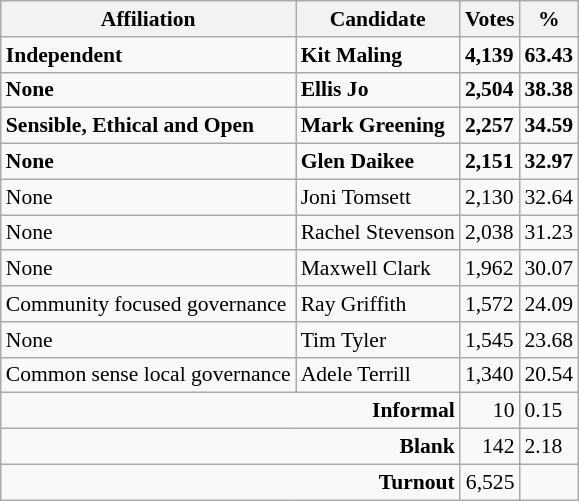<table class="wikitable col3right col4right" style="font-size:90%">
<tr>
<th>Affiliation</th>
<th>Candidate</th>
<th>Votes</th>
<th>%</th>
</tr>
<tr>
<td><strong>Independent</strong></td>
<td><strong>Kit Maling</strong></td>
<td><strong>4,139</strong></td>
<td><strong>63.43</strong></td>
</tr>
<tr>
<td><strong>None</strong></td>
<td><strong>Ellis Jo</strong></td>
<td><strong>2,504</strong></td>
<td><strong>38.38</strong></td>
</tr>
<tr>
<td><strong>Sensible, Ethical and Open</strong></td>
<td><strong>Mark Greening</strong></td>
<td><strong>2,257</strong></td>
<td><strong>34.59</strong></td>
</tr>
<tr>
<td><strong>None</strong></td>
<td><strong>Glen Daikee</strong></td>
<td><strong>2,151</strong></td>
<td><strong>32.97</strong></td>
</tr>
<tr>
<td>None</td>
<td>Joni Tomsett</td>
<td>2,130</td>
<td>32.64</td>
</tr>
<tr>
<td>None</td>
<td>Rachel Stevenson</td>
<td>2,038</td>
<td>31.23</td>
</tr>
<tr>
<td>None</td>
<td>Maxwell Clark</td>
<td>1,962</td>
<td>30.07</td>
</tr>
<tr>
<td>Community focused governance</td>
<td>Ray Griffith</td>
<td>1,572</td>
<td>24.09</td>
</tr>
<tr>
<td>None</td>
<td>Tim Tyler</td>
<td>1,545</td>
<td>23.68</td>
</tr>
<tr>
<td>Common sense local governance</td>
<td>Adele Terrill</td>
<td>1,340</td>
<td>20.54</td>
</tr>
<tr>
<td colspan="2" style="text-align:right"><strong>Informal</strong></td>
<td style="text-align:right">10</td>
<td>0.15</td>
</tr>
<tr>
<td colspan="2" style="text-align:right"><strong>Blank</strong></td>
<td style="text-align:right">142</td>
<td>2.18</td>
</tr>
<tr>
<td colspan="2" style="text-align:right"><strong>Turnout</strong></td>
<td style="text-align:right">6,525</td>
<td></td>
</tr>
</table>
